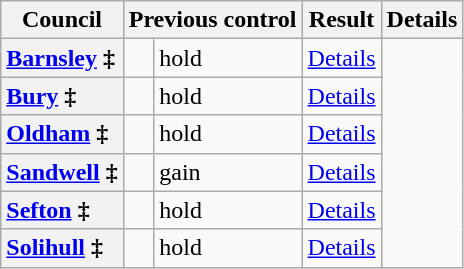<table class="wikitable sortable" border="1">
<tr>
<th scope="col">Council</th>
<th colspan=2>Previous control</th>
<th colspan=2>Result</th>
<th class="unsortable" scope="col">Details</th>
</tr>
<tr>
<th scope="row" style="text-align: left;"><a href='#'>Barnsley</a> ‡</th>
<td></td>
<td> hold</td>
<td><a href='#'>Details</a></td>
</tr>
<tr>
<th scope="row" style="text-align: left;"><a href='#'>Bury</a> ‡</th>
<td></td>
<td> hold</td>
<td><a href='#'>Details</a></td>
</tr>
<tr>
<th scope="row" style="text-align: left;"><a href='#'>Oldham</a> ‡</th>
<td></td>
<td> hold</td>
<td><a href='#'>Details</a></td>
</tr>
<tr>
<th scope="row" style="text-align: left;"><a href='#'>Sandwell</a> ‡</th>
<td></td>
<td> gain</td>
<td><a href='#'>Details</a></td>
</tr>
<tr>
<th scope="row" style="text-align: left;"><a href='#'>Sefton</a> ‡</th>
<td></td>
<td> hold</td>
<td><a href='#'>Details</a></td>
</tr>
<tr>
<th scope="row" style="text-align: left;"><a href='#'>Solihull</a> ‡</th>
<td></td>
<td> hold</td>
<td><a href='#'>Details</a></td>
</tr>
</table>
